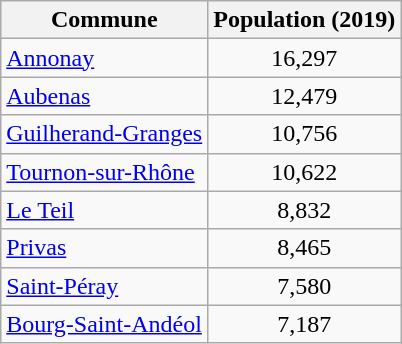<table class=wikitable>
<tr>
<th>Commune</th>
<th>Population (2019)</th>
</tr>
<tr>
<td><a href='#'>Annonay</a></td>
<td style="text-align: center;">16,297</td>
</tr>
<tr>
<td><a href='#'>Aubenas</a></td>
<td style="text-align: center;">12,479</td>
</tr>
<tr>
<td><a href='#'>Guilherand-Granges</a></td>
<td style="text-align: center;">10,756</td>
</tr>
<tr>
<td><a href='#'>Tournon-sur-Rhône</a></td>
<td style="text-align: center;">10,622</td>
</tr>
<tr>
<td><a href='#'>Le Teil</a></td>
<td style="text-align: center;">8,832</td>
</tr>
<tr>
<td><a href='#'>Privas</a></td>
<td style="text-align: center;">8,465</td>
</tr>
<tr>
<td><a href='#'>Saint-Péray</a></td>
<td style="text-align: center;">7,580</td>
</tr>
<tr>
<td><a href='#'>Bourg-Saint-Andéol</a></td>
<td style="text-align: center;">7,187</td>
</tr>
</table>
